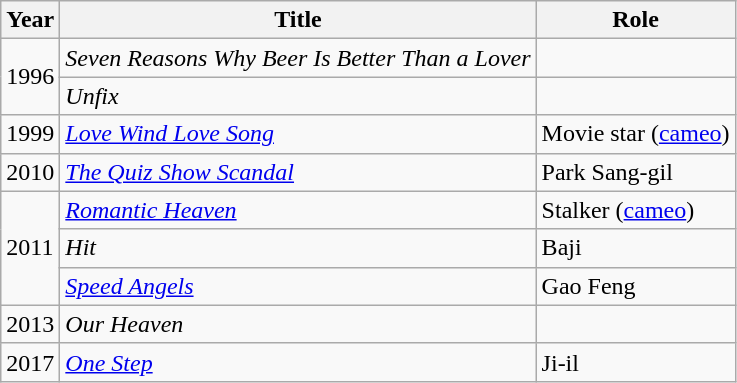<table class="wikitable sortable">
<tr>
<th>Year</th>
<th>Title</th>
<th>Role</th>
</tr>
<tr>
<td rowspan=2>1996</td>
<td><em>Seven Reasons Why Beer Is Better Than a Lover</em></td>
<td></td>
</tr>
<tr>
<td><em>Unfix</em></td>
<td></td>
</tr>
<tr>
<td>1999</td>
<td><em><a href='#'>Love Wind Love Song</a></em></td>
<td>Movie star (<a href='#'>cameo</a>)</td>
</tr>
<tr>
<td>2010</td>
<td><em><a href='#'>The Quiz Show Scandal</a></em></td>
<td>Park Sang-gil</td>
</tr>
<tr>
<td rowspan=3>2011</td>
<td><em><a href='#'>Romantic Heaven</a></em></td>
<td>Stalker (<a href='#'>cameo</a>)</td>
</tr>
<tr>
<td><em>Hit</em></td>
<td>Baji</td>
</tr>
<tr>
<td><em><a href='#'>Speed Angels</a></em></td>
<td>Gao Feng</td>
</tr>
<tr>
<td>2013</td>
<td><em>Our Heaven</em></td>
<td></td>
</tr>
<tr>
<td>2017</td>
<td><em><a href='#'>One Step</a></em></td>
<td>Ji-il</td>
</tr>
</table>
